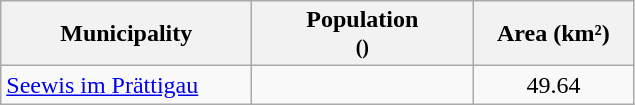<table class="wikitable">
<tr>
<th width="160">Municipality</th>
<th width="140">Population <small><br>()</small></th>
<th width="100">Area (km²)</th>
</tr>
<tr>
<td><a href='#'>Seewis im Prättigau</a></td>
<td align="center"></td>
<td align="center">49.64</td>
</tr>
</table>
